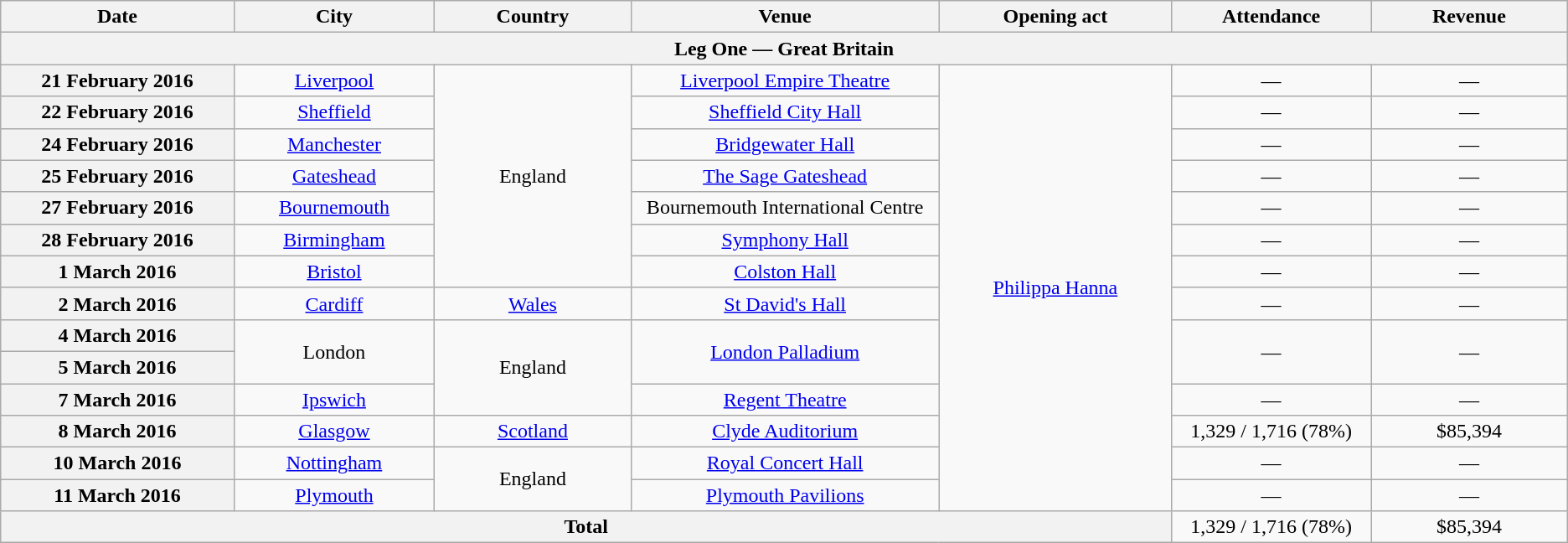<table class="wikitable plainrowheaders" style="text-align:center;">
<tr>
<th scope="col" style="width:12em;">Date</th>
<th scope="col" style="width:10em;">City</th>
<th scope="col" style="width:10em;">Country</th>
<th scope="col" style="width:16em;">Venue</th>
<th scope="col" style="width:12em;">Opening act</th>
<th scope="col" style="width:10em;">Attendance</th>
<th scope="col" style="width:10em;">Revenue</th>
</tr>
<tr>
<th colspan="14">Leg One — Great Britain</th>
</tr>
<tr>
<th scope="row" style="text-align:center;">21 February 2016</th>
<td><a href='#'>Liverpool</a></td>
<td rowspan="7">England</td>
<td><a href='#'>Liverpool Empire Theatre</a></td>
<td rowspan="14"><a href='#'>Philippa Hanna</a></td>
<td>—</td>
<td>—</td>
</tr>
<tr>
<th scope="row" style="text-align:center;">22 February 2016</th>
<td><a href='#'>Sheffield</a></td>
<td><a href='#'>Sheffield City Hall</a></td>
<td>—</td>
<td>—</td>
</tr>
<tr>
<th scope="row" style="text-align:center;">24 February 2016</th>
<td><a href='#'>Manchester</a></td>
<td><a href='#'>Bridgewater Hall</a></td>
<td>—</td>
<td>—</td>
</tr>
<tr>
<th scope="row" style="text-align:center;">25 February 2016</th>
<td><a href='#'>Gateshead</a></td>
<td><a href='#'>The Sage Gateshead</a></td>
<td>—</td>
<td>—</td>
</tr>
<tr>
<th scope="row" style="text-align:center;">27 February 2016</th>
<td><a href='#'>Bournemouth</a></td>
<td>Bournemouth International Centre</td>
<td>—</td>
<td>—</td>
</tr>
<tr>
<th scope="row" style="text-align:center;">28 February 2016</th>
<td><a href='#'>Birmingham</a></td>
<td><a href='#'>Symphony Hall</a></td>
<td>—</td>
<td>—</td>
</tr>
<tr>
<th scope="row" style="text-align:center;">1 March 2016</th>
<td><a href='#'>Bristol</a></td>
<td><a href='#'>Colston Hall</a></td>
<td>—</td>
<td>—</td>
</tr>
<tr>
<th scope="row" style="text-align:center;">2 March 2016</th>
<td><a href='#'>Cardiff</a></td>
<td><a href='#'>Wales</a></td>
<td><a href='#'>St David's Hall</a></td>
<td>—</td>
<td>—</td>
</tr>
<tr>
<th scope="row" style="text-align:center;">4 March 2016</th>
<td rowspan="2">London</td>
<td rowspan="3">England</td>
<td rowspan="2"><a href='#'>London Palladium</a></td>
<td rowspan="2">—</td>
<td rowspan="2">—</td>
</tr>
<tr>
<th scope="row" style="text-align:center;">5 March 2016</th>
</tr>
<tr>
<th scope="row" style="text-align:center;">7 March 2016</th>
<td><a href='#'>Ipswich</a></td>
<td><a href='#'>Regent Theatre</a></td>
<td>—</td>
<td>—</td>
</tr>
<tr>
<th scope="row" style="text-align:center;">8 March 2016</th>
<td><a href='#'>Glasgow</a></td>
<td><a href='#'>Scotland</a></td>
<td><a href='#'>Clyde Auditorium</a></td>
<td>1,329 / 1,716 (78%)</td>
<td>$85,394</td>
</tr>
<tr>
<th scope="row" style="text-align:center;">10 March 2016</th>
<td><a href='#'>Nottingham</a></td>
<td rowspan="2">England</td>
<td><a href='#'>Royal Concert Hall</a></td>
<td>—</td>
<td>—</td>
</tr>
<tr>
<th scope="row" style="text-align:center;">11 March 2016</th>
<td><a href='#'>Plymouth</a></td>
<td><a href='#'>Plymouth Pavilions</a></td>
<td>—</td>
<td>—</td>
</tr>
<tr>
<th colspan="5">Total</th>
<td>1,329 / 1,716 (78%)</td>
<td>$85,394</td>
</tr>
</table>
